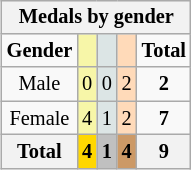<table class="wikitable" border="1" style="font-size:85%; float:right">
<tr style="background:#efefef;">
<th colspan=5>Medals by gender</th>
</tr>
<tr align=center>
<td><strong>Gender</strong></td>
<td bgcolor=#F7F6A8></td>
<td bgcolor=#DCE5E5></td>
<td bgcolor=#FFDAB9></td>
<td><strong>Total</strong></td>
</tr>
<tr align=center>
<td>Male</td>
<td style="background:#F7F6A8;">0</td>
<td style="background:#DCE5E5;">0</td>
<td style="background:#FFDAB9;">2</td>
<td><strong>2</strong></td>
</tr>
<tr align=center>
<td>Female</td>
<td style="background:#F7F6A8;">4</td>
<td style="background:#DCE5E5;">1</td>
<td style="background:#FFDAB9;">2</td>
<td><strong>7</strong></td>
</tr>
<tr align=center>
<th>Total</th>
<th style="background:gold">4</th>
<th style="background:silver">1</th>
<th style="background:#c96">4</th>
<th>9</th>
</tr>
</table>
